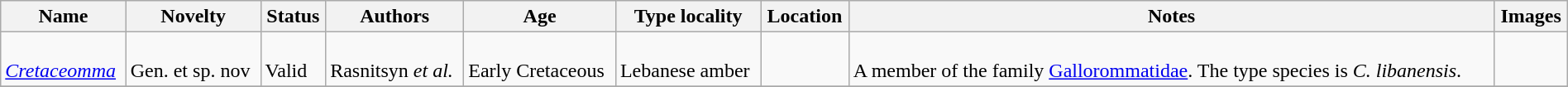<table class="wikitable sortable" align="center" width="100%">
<tr>
<th>Name</th>
<th>Novelty</th>
<th>Status</th>
<th>Authors</th>
<th>Age</th>
<th>Type locality</th>
<th>Location</th>
<th>Notes</th>
<th>Images</th>
</tr>
<tr>
<td><br><em><a href='#'>Cretaceomma</a></em></td>
<td><br>Gen. et sp. nov</td>
<td><br>Valid</td>
<td><br>Rasnitsyn <em>et al.</em></td>
<td><br>Early Cretaceous</td>
<td><br>Lebanese amber</td>
<td><br></td>
<td><br>A member of the family <a href='#'>Gallorommatidae</a>. The type species is <em>C. libanensis</em>.</td>
<td></td>
</tr>
<tr>
</tr>
</table>
